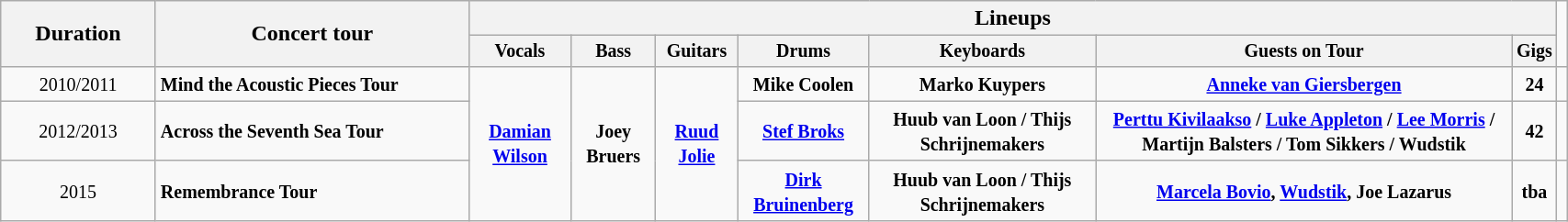<table class="wikitable" style="width:90%">
<tr>
<th style="width:105px;" rowspan="2">Duration</th>
<th style="width:220px;" rowspan="2">Concert tour</th>
<th colspan=7>Lineups</th>
</tr>
<tr style="font-size:smaller">
<th>Vocals</th>
<th>Bass</th>
<th>Guitars</th>
<th>Drums</th>
<th>Keyboards</th>
<th>Guests on Tour</th>
<th>Gigs</th>
</tr>
<tr>
<td style="text-align:center;"><small>2010/2011</small></td>
<td><small><strong>Mind the Acoustic Pieces Tour</strong></small></td>
<td style="text-align:center;" rowspan="22"><small><strong><a href='#'>Damian Wilson</a></strong></small></td>
<td style="text-align:center;" rowspan="22"><small><strong>Joey Bruers</strong></small></td>
<td style="text-align:center;" rowspan="22"><small><strong><a href='#'>Ruud Jolie</a></strong></small></td>
<td style="text-align:center;"><small> <strong>Mike Coolen</strong></small></td>
<td style="text-align:center;"><small><strong>Marko Kuypers</strong></small></td>
<td style="text-align:center;"><small><strong><a href='#'>Anneke van Giersbergen</a></strong></small></td>
<td style="text-align:center;"><small><strong>24</strong></small></td>
<td style="text-align:center;"></td>
</tr>
<tr>
<td style="text-align:center;"><small>2012/2013</small></td>
<td><small><strong>Across the Seventh Sea Tour</strong></small></td>
<td style="text-align:center;"><small> <strong><a href='#'>Stef Broks</a></strong></small></td>
<td style="text-align:center;"><small><strong>Huub van Loon / Thijs Schrijnemakers</strong></small></td>
<td style="text-align:center;"><small><strong><a href='#'>Perttu Kivilaakso</a> / <a href='#'>Luke Appleton</a> / <a href='#'>Lee Morris</a> / Martijn Balsters / Tom Sikkers / Wudstik</strong></small></td>
<td style="text-align:center;"><small><strong>42</strong></small></td>
<td style="text-align:center;"></td>
</tr>
<tr>
<td style="text-align:center;"><small>2015</small></td>
<td><small><strong>Remembrance Tour</strong></small></td>
<td style="text-align:center;"><small> <strong><a href='#'>Dirk Bruinenberg</a></strong></small></td>
<td style="text-align:center;"><small><strong>Huub van Loon / Thijs Schrijnemakers</strong></small></td>
<td style="text-align:center;"><small><strong><a href='#'>Marcela Bovio</a>, <a href='#'>Wudstik</a>, Joe Lazarus</strong></small></td>
<td style="text-align:center;"><small><strong>tba</strong></small></td>
<td style="text-align:center;"></td>
</tr>
</table>
